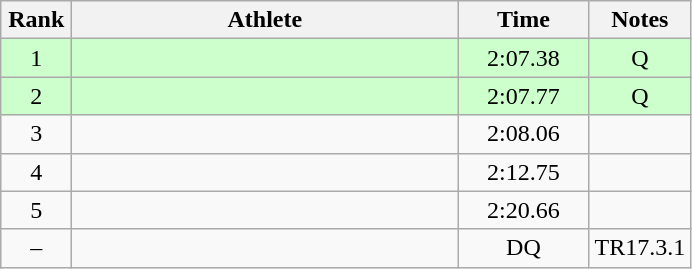<table class="wikitable" style="text-align:center">
<tr>
<th width=40>Rank</th>
<th width=250>Athlete</th>
<th width=80>Time</th>
<th width=50>Notes</th>
</tr>
<tr bgcolor=ccffcc>
<td>1</td>
<td align=left></td>
<td>2:07.38</td>
<td>Q</td>
</tr>
<tr bgcolor=ccffcc>
<td>2</td>
<td align=left></td>
<td>2:07.77</td>
<td>Q</td>
</tr>
<tr>
<td>3</td>
<td align=left></td>
<td>2:08.06</td>
<td></td>
</tr>
<tr>
<td>4</td>
<td align=left></td>
<td>2:12.75</td>
<td></td>
</tr>
<tr>
<td>5</td>
<td align=left></td>
<td>2:20.66</td>
<td></td>
</tr>
<tr>
<td>–</td>
<td align=left></td>
<td>DQ</td>
<td>TR17.3.1</td>
</tr>
</table>
